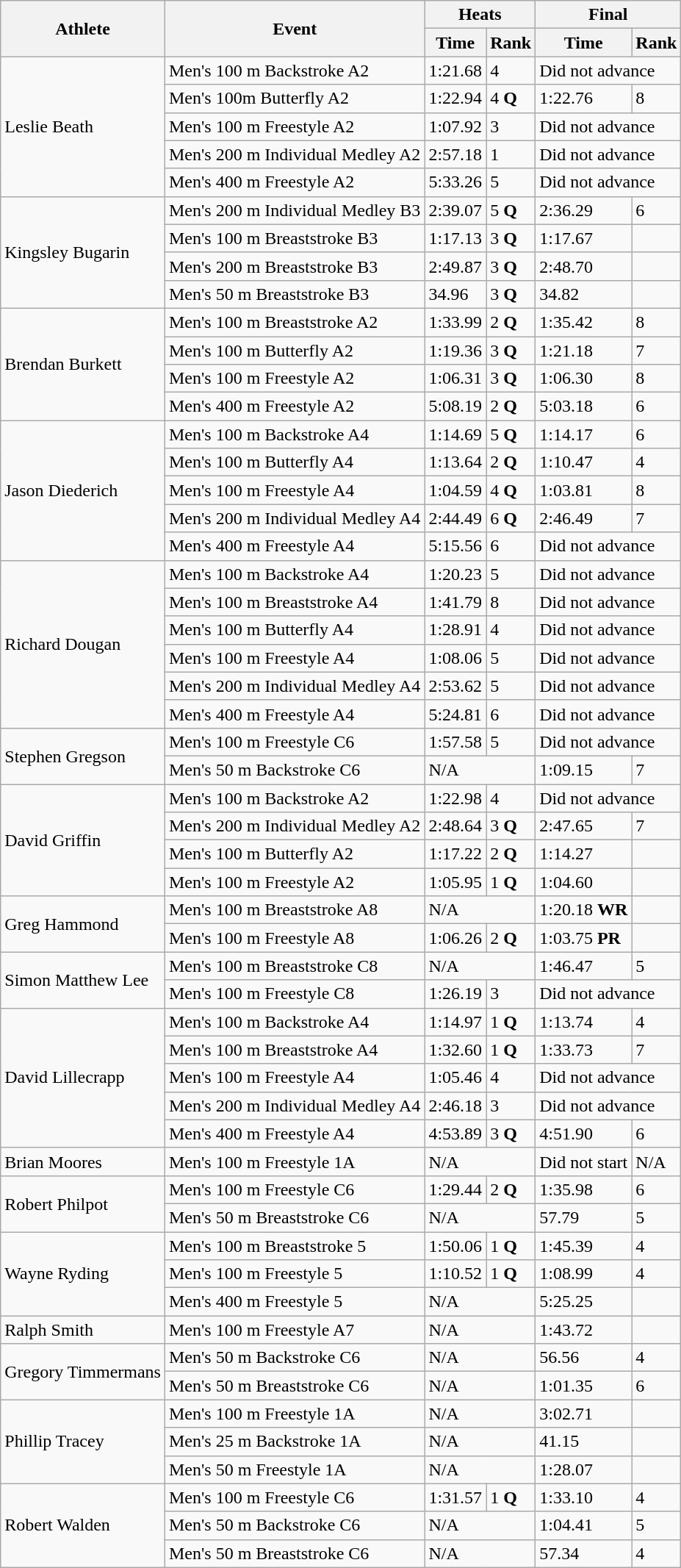<table class="wikitable">
<tr>
<th rowspan="2">Athlete</th>
<th rowspan="2">Event</th>
<th colspan="2">Heats</th>
<th colspan="2">Final</th>
</tr>
<tr>
<th>Time</th>
<th>Rank</th>
<th>Time</th>
<th>Rank</th>
</tr>
<tr>
<td rowspan="5">Leslie Beath</td>
<td>Men's 100 m Backstroke A2</td>
<td>1:21.68</td>
<td>4</td>
<td colspan="2">Did not advance</td>
</tr>
<tr>
<td>Men's 100m Butterfly A2</td>
<td>1:22.94</td>
<td>4 <strong>Q</strong></td>
<td>1:22.76</td>
<td>8</td>
</tr>
<tr>
<td>Men's 100 m Freestyle A2</td>
<td>1:07.92</td>
<td>3</td>
<td colspan="2">Did not advance</td>
</tr>
<tr>
<td>Men's 200 m Individual Medley A2</td>
<td>2:57.18</td>
<td>1</td>
<td colspan="2">Did not advance</td>
</tr>
<tr>
<td>Men's 400 m Freestyle A2</td>
<td>5:33.26</td>
<td>5</td>
<td colspan="2">Did not advance</td>
</tr>
<tr>
<td rowspan="4">Kingsley Bugarin</td>
<td>Men's 200 m Individual Medley B3</td>
<td>2:39.07</td>
<td>5 <strong>Q</strong></td>
<td>2:36.29</td>
<td>6</td>
</tr>
<tr>
<td>Men's 100 m Breaststroke B3</td>
<td>1:17.13</td>
<td>3 <strong>Q</strong></td>
<td>1:17.67</td>
<td></td>
</tr>
<tr>
<td>Men's 200 m Breaststroke B3</td>
<td>2:49.87</td>
<td>3 <strong>Q</strong></td>
<td>2:48.70</td>
<td></td>
</tr>
<tr>
<td>Men's 50 m Breaststroke B3</td>
<td>34.96</td>
<td>3 <strong>Q</strong></td>
<td>34.82</td>
<td></td>
</tr>
<tr>
<td rowspan="4">Brendan Burkett</td>
<td>Men's 100 m Breaststroke A2</td>
<td>1:33.99</td>
<td>2 <strong>Q</strong></td>
<td>1:35.42</td>
<td>8</td>
</tr>
<tr>
<td>Men's 100 m Butterfly A2</td>
<td>1:19.36</td>
<td>3 <strong>Q</strong></td>
<td>1:21.18</td>
<td>7</td>
</tr>
<tr>
<td>Men's 100 m Freestyle A2</td>
<td>1:06.31</td>
<td>3 <strong>Q</strong></td>
<td>1:06.30</td>
<td>8</td>
</tr>
<tr>
<td>Men's 400 m Freestyle A2</td>
<td>5:08.19</td>
<td>2 <strong>Q</strong></td>
<td>5:03.18</td>
<td>6</td>
</tr>
<tr>
<td rowspan="5">Jason Diederich</td>
<td>Men's 100 m Backstroke A4</td>
<td>1:14.69</td>
<td>5 <strong>Q</strong></td>
<td>1:14.17</td>
<td>6</td>
</tr>
<tr>
<td>Men's 100 m Butterfly A4</td>
<td>1:13.64</td>
<td>2 <strong>Q</strong></td>
<td>1:10.47</td>
<td>4</td>
</tr>
<tr>
<td>Men's 100 m Freestyle A4</td>
<td>1:04.59</td>
<td>4 <strong>Q</strong></td>
<td>1:03.81</td>
<td>8</td>
</tr>
<tr>
<td>Men's 200 m Individual Medley A4</td>
<td>2:44.49</td>
<td>6 <strong>Q</strong></td>
<td>2:46.49</td>
<td>7</td>
</tr>
<tr>
<td>Men's 400 m Freestyle A4</td>
<td>5:15.56</td>
<td>6</td>
<td colspan="2">Did not advance</td>
</tr>
<tr>
<td rowspan="6">Richard Dougan</td>
<td>Men's 100 m Backstroke A4</td>
<td>1:20.23</td>
<td>5</td>
<td colspan="2">Did not advance</td>
</tr>
<tr>
<td>Men's 100 m Breaststroke A4</td>
<td>1:41.79</td>
<td>8</td>
<td colspan="2">Did not advance</td>
</tr>
<tr>
<td>Men's 100 m Butterfly A4</td>
<td>1:28.91</td>
<td>4</td>
<td colspan="2">Did not advance</td>
</tr>
<tr>
<td>Men's 100 m Freestyle A4</td>
<td>1:08.06</td>
<td>5</td>
<td colspan="2">Did not advance</td>
</tr>
<tr>
<td>Men's 200 m Individual Medley A4</td>
<td>2:53.62</td>
<td>5</td>
<td colspan="2">Did not advance</td>
</tr>
<tr>
<td>Men's 400 m Freestyle A4</td>
<td>5:24.81</td>
<td>6</td>
<td colspan="2">Did not advance</td>
</tr>
<tr>
<td rowspan="2">Stephen Gregson</td>
<td>Men's 100 m Freestyle C6</td>
<td>1:57.58</td>
<td>5</td>
<td colspan="2">Did not advance</td>
</tr>
<tr>
<td>Men's 50 m Backstroke C6</td>
<td colspan="2">N/A</td>
<td>1:09.15</td>
<td>7</td>
</tr>
<tr>
<td rowspan="4">David Griffin</td>
<td>Men's 100 m Backstroke A2</td>
<td>1:22.98</td>
<td>4</td>
<td colspan="2">Did not advance</td>
</tr>
<tr>
<td>Men's 200 m Individual Medley A2</td>
<td>2:48.64</td>
<td>3 <strong>Q</strong></td>
<td>2:47.65</td>
<td>7</td>
</tr>
<tr>
<td>Men's 100 m Butterfly A2</td>
<td>1:17.22</td>
<td>2 <strong>Q</strong></td>
<td>1:14.27</td>
<td></td>
</tr>
<tr>
<td>Men's 100 m Freestyle A2</td>
<td>1:05.95</td>
<td>1 <strong>Q</strong></td>
<td>1:04.60</td>
<td></td>
</tr>
<tr>
<td rowspan="2">Greg Hammond</td>
<td>Men's 100 m Breaststroke A8</td>
<td colspan="2">N/A</td>
<td>1:20.18 <strong>WR</strong></td>
<td></td>
</tr>
<tr>
<td>Men's 100 m Freestyle A8</td>
<td>1:06.26</td>
<td>2 <strong>Q</strong></td>
<td>1:03.75 <strong>PR</strong></td>
<td></td>
</tr>
<tr>
<td rowspan="2">Simon Matthew Lee</td>
<td>Men's 100 m Breaststroke C8</td>
<td colspan="2">N/A</td>
<td>1:46.47</td>
<td>5</td>
</tr>
<tr>
<td>Men's 100 m Freestyle C8</td>
<td>1:26.19</td>
<td>3</td>
<td colspan="2">Did not advance</td>
</tr>
<tr>
<td rowspan="5">David Lillecrapp</td>
<td>Men's 100 m Backstroke A4</td>
<td>1:14.97</td>
<td>1 <strong>Q</strong></td>
<td>1:13.74</td>
<td>4</td>
</tr>
<tr>
<td>Men's 100 m Breaststroke A4</td>
<td>1:32.60</td>
<td>1 <strong>Q</strong></td>
<td>1:33.73</td>
<td>7</td>
</tr>
<tr>
<td>Men's 100 m Freestyle A4</td>
<td>1:05.46</td>
<td>4</td>
<td colspan="2">Did not advance</td>
</tr>
<tr>
<td>Men's 200 m Individual Medley A4</td>
<td>2:46.18</td>
<td>3</td>
<td colspan="2">Did not advance</td>
</tr>
<tr>
<td>Men's 400 m Freestyle A4</td>
<td>4:53.89</td>
<td>3 <strong>Q</strong></td>
<td>4:51.90</td>
<td>6</td>
</tr>
<tr>
<td>Brian Moores</td>
<td>Men's 100 m Freestyle 1A</td>
<td colspan="2">N/A</td>
<td>Did not start</td>
<td>N/A</td>
</tr>
<tr>
<td rowspan="2">Robert Philpot</td>
<td>Men's 100 m Freestyle C6</td>
<td>1:29.44</td>
<td>2 <strong>Q</strong></td>
<td>1:35.98</td>
<td>6</td>
</tr>
<tr>
<td>Men's 50 m Breaststroke C6</td>
<td colspan="2">N/A</td>
<td>57.79</td>
<td>5</td>
</tr>
<tr>
<td rowspan="3">Wayne Ryding</td>
<td>Men's 100 m Breaststroke 5</td>
<td>1:50.06</td>
<td>1 <strong>Q</strong></td>
<td>1:45.39</td>
<td>4</td>
</tr>
<tr>
<td>Men's 100 m Freestyle 5</td>
<td>1:10.52</td>
<td>1 <strong>Q</strong></td>
<td>1:08.99</td>
<td>4</td>
</tr>
<tr>
<td>Men's 400 m Freestyle 5</td>
<td colspan="2">N/A</td>
<td>5:25.25</td>
<td></td>
</tr>
<tr>
<td>Ralph Smith</td>
<td>Men's 100 m Freestyle A7</td>
<td colspan="2">N/A</td>
<td>1:43.72</td>
<td></td>
</tr>
<tr>
<td rowspan="2">Gregory Timmermans</td>
<td>Men's 50 m Backstroke C6</td>
<td colspan="2">N/A</td>
<td>56.56</td>
<td>4</td>
</tr>
<tr>
<td>Men's 50 m Breaststroke C6</td>
<td colspan="2">N/A</td>
<td>1:01.35</td>
<td>6</td>
</tr>
<tr>
<td rowspan="3">Phillip Tracey</td>
<td>Men's 100 m Freestyle 1A</td>
<td colspan="2">N/A</td>
<td>3:02.71</td>
<td></td>
</tr>
<tr>
<td>Men's 25 m Backstroke 1A</td>
<td colspan="2">N/A</td>
<td>41.15</td>
<td></td>
</tr>
<tr>
<td>Men's 50 m Freestyle 1A</td>
<td colspan="2">N/A</td>
<td>1:28.07</td>
<td></td>
</tr>
<tr>
<td rowspan="3">Robert Walden</td>
<td>Men's 100 m Freestyle C6</td>
<td>1:31.57</td>
<td>1 <strong>Q</strong></td>
<td>1:33.10</td>
<td>4</td>
</tr>
<tr>
<td>Men's 50 m Backstroke C6</td>
<td colspan="2">N/A</td>
<td>1:04.41</td>
<td>5</td>
</tr>
<tr>
<td>Men's 50 m Breaststroke C6</td>
<td colspan="2">N/A</td>
<td>57.34</td>
<td>4</td>
</tr>
</table>
